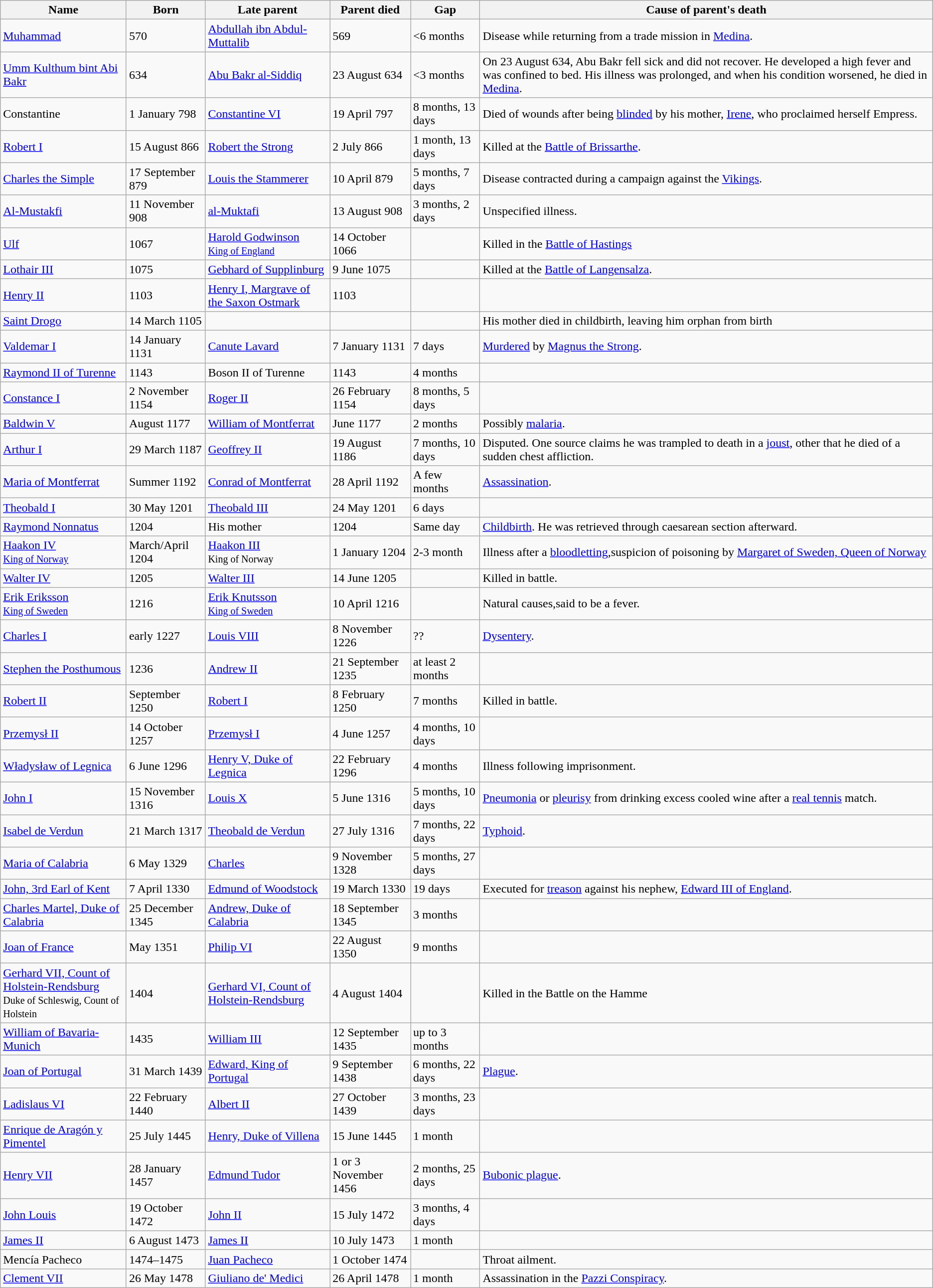<table class="wikitable sortable">
<tr>
<th>Name</th>
<th>Born</th>
<th>Late parent</th>
<th>Parent died</th>
<th>Gap</th>
<th>Cause of parent's death</th>
</tr>
<tr>
<td><a href='#'>Muhammad</a><br></td>
<td>570</td>
<td><a href='#'>Abdullah ibn Abdul-Muttalib</a><br></td>
<td>569</td>
<td><6 months</td>
<td>Disease while returning from a trade mission in <a href='#'>Medina</a>.</td>
</tr>
<tr>
<td><a href='#'>Umm Kulthum bint Abi Bakr</a><br></td>
<td>634</td>
<td><a href='#'>Abu Bakr al-Siddiq</a><br></td>
<td>23 August 634</td>
<td><3 months</td>
<td>On 23 August 634, Abu Bakr fell sick and did not recover. He developed a high fever and was confined to bed. His illness was prolonged, and when his condition worsened, he died in <a href='#'>Medina</a>.</td>
</tr>
<tr>
<td>Constantine <br></td>
<td>1 January 798</td>
<td><a href='#'>Constantine VI</a><br></td>
<td>19 April 797</td>
<td>8 months, 13 days</td>
<td>Died of wounds after being <a href='#'>blinded</a> by his mother, <a href='#'>Irene</a>, who proclaimed herself Empress.</td>
</tr>
<tr>
<td><a href='#'>Robert I</a><br></td>
<td>15 August 866</td>
<td><a href='#'>Robert the Strong</a><br></td>
<td>2 July 866</td>
<td>1 month, 13 days</td>
<td>Killed at the <a href='#'>Battle of Brissarthe</a>.</td>
</tr>
<tr>
<td><a href='#'>Charles the Simple</a><br></td>
<td>17 September 879</td>
<td><a href='#'>Louis the Stammerer</a><br></td>
<td>10 April 879</td>
<td>5 months, 7 days</td>
<td>Disease contracted during a campaign against the <a href='#'>Vikings</a>.</td>
</tr>
<tr>
<td><a href='#'>Al-Mustakfi</a><br> </td>
<td>11 November 908</td>
<td><a href='#'>al-Muktafi</a> <br></td>
<td>13 August 908</td>
<td>3 months, 2 days</td>
<td>Unspecified illness.</td>
</tr>
<tr>
<td><a href='#'>Ulf</a></td>
<td>1067</td>
<td><a href='#'>Harold Godwinson</a><br><small><a href='#'>King of England</a></small></td>
<td>14 October 1066</td>
<td></td>
<td>Killed in the <a href='#'>Battle of Hastings</a></td>
</tr>
<tr>
<td><a href='#'>Lothair III</a><br></td>
<td>1075</td>
<td><a href='#'>Gebhard of Supplinburg</a><br></td>
<td>9 June 1075</td>
<td></td>
<td>Killed at the <a href='#'>Battle of Langensalza</a>.</td>
</tr>
<tr>
<td><a href='#'>Henry II</a><br></td>
<td>1103</td>
<td><a href='#'>Henry I, Margrave of the Saxon Ostmark</a></td>
<td>1103</td>
<td></td>
<td></td>
</tr>
<tr>
<td><a href='#'>Saint Drogo</a><br></td>
<td>14 March 1105</td>
<td></td>
<td></td>
<td></td>
<td>His mother died in childbirth, leaving him orphan from birth</td>
</tr>
<tr>
<td><a href='#'>Valdemar I</a><br></td>
<td>14 January 1131</td>
<td><a href='#'>Canute Lavard</a><br></td>
<td>7 January 1131</td>
<td>7 days</td>
<td><a href='#'>Murdered</a> by <a href='#'>Magnus the Strong</a>.</td>
</tr>
<tr>
<td><a href='#'>Raymond II of Turenne</a><br></td>
<td>1143</td>
<td>Boson II of Turenne<br></td>
<td>1143</td>
<td>4 months</td>
<td></td>
</tr>
<tr>
<td><a href='#'>Constance I</a><br></td>
<td>2 November 1154</td>
<td><a href='#'>Roger II</a><br></td>
<td>26 February 1154</td>
<td>8 months, 5 days</td>
<td></td>
</tr>
<tr>
<td><a href='#'>Baldwin V</a><br></td>
<td>August 1177</td>
<td><a href='#'>William of Montferrat</a><br></td>
<td>June 1177</td>
<td>2 months</td>
<td>Possibly <a href='#'>malaria</a>.</td>
</tr>
<tr>
<td><a href='#'>Arthur I</a><br></td>
<td>29 March 1187</td>
<td><a href='#'>Geoffrey II</a><br></td>
<td>19 August 1186</td>
<td>7 months, 10 days</td>
<td>Disputed. One source claims he was trampled to death in a <a href='#'>joust</a>, other that he died of a sudden chest affliction.</td>
</tr>
<tr>
<td><a href='#'>Maria of Montferrat</a><br></td>
<td>Summer 1192</td>
<td><a href='#'>Conrad of Montferrat</a><br></td>
<td>28 April 1192</td>
<td>A few months</td>
<td><a href='#'>Assassination</a>.</td>
</tr>
<tr>
<td><a href='#'>Theobald I</a><br></td>
<td>30 May 1201</td>
<td><a href='#'>Theobald III</a><br></td>
<td>24 May 1201</td>
<td>6 days</td>
<td></td>
</tr>
<tr>
<td><a href='#'>Raymond Nonnatus</a><br></td>
<td>1204</td>
<td>His mother</td>
<td>1204</td>
<td> Same day</td>
<td><a href='#'>Childbirth</a>. He was retrieved through caesarean section afterward.</td>
</tr>
<tr>
<td><a href='#'>Haakon IV</a><br><small><a href='#'>King of Norway</a></small></td>
<td>March/April 1204</td>
<td><a href='#'>Haakon III</a><br><small>King of Norway</small></td>
<td>1 January 1204</td>
<td>2-3 month</td>
<td>Illness after a <a href='#'>bloodletting</a>,suspicion of poisoning by <a href='#'>Margaret of Sweden, Queen of Norway</a></td>
</tr>
<tr>
<td><a href='#'>Walter IV</a><br></td>
<td>1205</td>
<td><a href='#'>Walter III</a><br></td>
<td>14 June 1205</td>
<td></td>
<td>Killed in battle.</td>
</tr>
<tr>
<td><a href='#'>Erik Eriksson</a><br><small><a href='#'>King of Sweden</a></small></td>
<td>1216</td>
<td><a href='#'>Erik Knutsson</a><br><small><a href='#'>King of Sweden</a></small></td>
<td>10 April 1216</td>
<td></td>
<td>Natural causes,said to be a fever.</td>
</tr>
<tr>
<td><a href='#'>Charles I</a><br></td>
<td>early 1227</td>
<td><a href='#'>Louis VIII</a><br></td>
<td>8 November 1226</td>
<td>??</td>
<td><a href='#'>Dysentery</a>.</td>
</tr>
<tr>
<td><a href='#'>Stephen the Posthumous</a><br></td>
<td>1236</td>
<td><a href='#'>Andrew II</a><br></td>
<td>21 September 1235</td>
<td>at least 2 months</td>
<td></td>
</tr>
<tr>
<td><a href='#'>Robert II</a><br></td>
<td>September 1250</td>
<td><a href='#'>Robert I</a><br></td>
<td>8 February 1250</td>
<td>7 months</td>
<td>Killed in battle.</td>
</tr>
<tr>
<td><a href='#'>Przemysł II</a><br></td>
<td>14 October 1257</td>
<td><a href='#'>Przemysł I</a><br></td>
<td>4 June 1257</td>
<td>4 months, 10 days</td>
<td></td>
</tr>
<tr>
<td><a href='#'>Władysław of Legnica</a><br></td>
<td>6 June 1296</td>
<td><a href='#'>Henry V, Duke of Legnica</a><br></td>
<td>22 February 1296</td>
<td>4 months</td>
<td>Illness following imprisonment.</td>
</tr>
<tr>
<td><a href='#'>John I</a><br></td>
<td>15 November 1316</td>
<td><a href='#'>Louis X</a><br></td>
<td>5 June 1316</td>
<td>5 months, 10 days</td>
<td><a href='#'>Pneumonia</a> or <a href='#'>pleurisy</a> from drinking excess cooled wine after a <a href='#'>real tennis</a> match.</td>
</tr>
<tr>
<td><a href='#'>Isabel de Verdun</a><br></td>
<td>21 March 1317</td>
<td><a href='#'>Theobald de Verdun</a><br></td>
<td>27 July 1316</td>
<td>7 months, 22 days</td>
<td><a href='#'>Typhoid</a>.</td>
</tr>
<tr>
<td><a href='#'>Maria of Calabria</a><br></td>
<td>6 May 1329</td>
<td><a href='#'>Charles</a><br></td>
<td>9 November 1328</td>
<td>5 months, 27 days</td>
<td></td>
</tr>
<tr>
<td><a href='#'>John, 3rd Earl of Kent</a></td>
<td>7 April 1330</td>
<td><a href='#'>Edmund of Woodstock</a><br></td>
<td>19 March 1330</td>
<td>19 days</td>
<td>Executed for <a href='#'>treason</a> against his nephew, <a href='#'>Edward III of England</a>.</td>
</tr>
<tr>
<td><a href='#'>Charles Martel, Duke of Calabria</a></td>
<td>25 December 1345</td>
<td><a href='#'>Andrew, Duke of Calabria</a></td>
<td>18 September 1345</td>
<td>3 months</td>
<td></td>
</tr>
<tr>
<td><a href='#'>Joan of France</a></td>
<td>May 1351</td>
<td><a href='#'>Philip VI</a><br></td>
<td>22 August 1350</td>
<td>9 months</td>
<td></td>
</tr>
<tr>
<td><a href='#'>Gerhard VII, Count of Holstein-Rendsburg</a><br><small>Duke of Schleswig, Count of Holstein</small></td>
<td>1404</td>
<td><a href='#'>Gerhard VI, Count of Holstein-Rendsburg</a></td>
<td>4 August 1404</td>
<td></td>
<td>Killed in the Battle on the Hamme</td>
</tr>
<tr>
<td><a href='#'>William of Bavaria-Munich</a></td>
<td>1435</td>
<td><a href='#'>William III</a><br></td>
<td>12 September 1435</td>
<td>up to 3 months</td>
<td></td>
</tr>
<tr>
<td><a href='#'>Joan of Portugal</a><br></td>
<td>31 March 1439</td>
<td><a href='#'>Edward, King of Portugal</a></td>
<td>9 September 1438</td>
<td>6 months, 22 days</td>
<td><a href='#'>Plague</a>.</td>
</tr>
<tr>
<td><a href='#'>Ladislaus VI</a><br></td>
<td>22 February 1440</td>
<td><a href='#'>Albert II</a><br></td>
<td>27 October 1439</td>
<td>3 months, 23 days</td>
<td></td>
</tr>
<tr>
<td><a href='#'>Enrique de Aragón y Pimentel</a><br></td>
<td>25 July 1445</td>
<td><a href='#'>Henry, Duke of Villena</a><br></td>
<td>15 June 1445</td>
<td>1 month</td>
<td></td>
</tr>
<tr>
<td><a href='#'>Henry VII</a><br></td>
<td>28 January 1457</td>
<td><a href='#'>Edmund Tudor</a><br></td>
<td>1 or 3 November 1456</td>
<td>2 months, 25 days</td>
<td><a href='#'>Bubonic plague</a>.</td>
</tr>
<tr>
<td><a href='#'>John Louis</a><br></td>
<td>19 October 1472</td>
<td><a href='#'>John II</a><br></td>
<td>15 July 1472</td>
<td>3 months, 4 days</td>
<td></td>
</tr>
<tr>
<td><a href='#'>James II</a><br></td>
<td>6 August 1473</td>
<td><a href='#'>James II</a><br></td>
<td>10 July 1473</td>
<td>1 month</td>
<td></td>
</tr>
<tr>
<td>Mencía Pacheco<br></td>
<td>1474–1475</td>
<td><a href='#'>Juan Pacheco</a><br></td>
<td>1 October 1474</td>
<td></td>
<td>Throat ailment.</td>
</tr>
<tr>
<td><a href='#'>Clement VII</a><br></td>
<td>26 May 1478</td>
<td><a href='#'>Giuliano de' Medici</a><br></td>
<td>26 April 1478</td>
<td>1 month</td>
<td>Assassination in the <a href='#'>Pazzi Conspiracy</a>.</td>
</tr>
</table>
